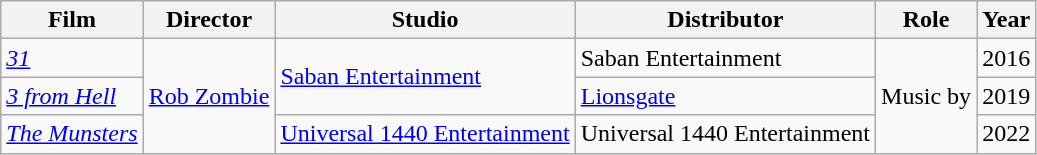<table class="wikitable sortable">
<tr>
<th>Film</th>
<th>Director</th>
<th>Studio</th>
<th>Distributor</th>
<th>Role</th>
<th>Year</th>
</tr>
<tr>
<td><em><a href='#'>31</a></em></td>
<td rowspan=3><a href='#'>Rob Zombie</a></td>
<td Rowspan=2><a href='#'>Saban Entertainment</a></td>
<td>Saban Entertainment</td>
<td Rowspan=3>Music by</td>
<td>2016</td>
</tr>
<tr>
<td><em><a href='#'>3 from Hell</a></em></td>
<td><a href='#'>Lionsgate</a></td>
<td>2019</td>
</tr>
<tr>
<td><em><a href='#'>The Munsters</a></em></td>
<td><a href='#'>Universal 1440 Entertainment</a></td>
<td>Universal 1440 Entertainment</td>
<td>2022</td>
</tr>
</table>
